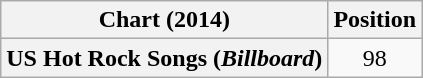<table class="wikitable plainrowheaders sortable">
<tr>
<th>Chart (2014)</th>
<th>Position</th>
</tr>
<tr>
<th scope="row">US Hot Rock Songs (<em>Billboard</em>)</th>
<td style="text-align:center;">98</td>
</tr>
</table>
